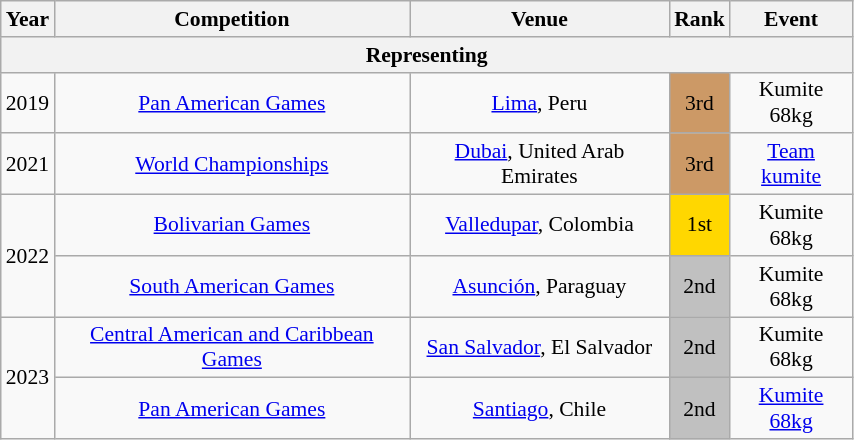<table class="wikitable sortable" width=45% style="font-size:90%; text-align:center;">
<tr>
<th>Year</th>
<th>Competition</th>
<th>Venue</th>
<th>Rank</th>
<th>Event</th>
</tr>
<tr>
<th colspan=6>Representing </th>
</tr>
<tr>
<td>2019</td>
<td><a href='#'>Pan American Games</a></td>
<td><a href='#'>Lima</a>, Peru</td>
<td bgcolor="cc9966">3rd</td>
<td>Kumite 68kg</td>
</tr>
<tr>
<td>2021</td>
<td><a href='#'>World Championships</a></td>
<td><a href='#'>Dubai</a>, United Arab Emirates</td>
<td bgcolor="cc9966">3rd</td>
<td><a href='#'>Team kumite</a></td>
</tr>
<tr>
<td rowspan=2>2022</td>
<td><a href='#'>Bolivarian Games</a></td>
<td><a href='#'>Valledupar</a>, Colombia</td>
<td bgcolor="gold">1st</td>
<td>Kumite 68kg</td>
</tr>
<tr>
<td><a href='#'>South American Games</a></td>
<td><a href='#'>Asunción</a>, Paraguay</td>
<td bgcolor="silver">2nd</td>
<td>Kumite 68kg</td>
</tr>
<tr>
<td rowspan=2>2023</td>
<td><a href='#'>Central American and Caribbean Games</a></td>
<td><a href='#'>San Salvador</a>, El Salvador</td>
<td bgcolor="silver">2nd</td>
<td>Kumite 68kg</td>
</tr>
<tr>
<td><a href='#'>Pan American Games</a></td>
<td><a href='#'>Santiago</a>, Chile</td>
<td bgcolor="silver">2nd</td>
<td><a href='#'>Kumite 68kg</a></td>
</tr>
</table>
